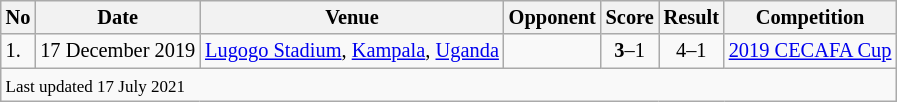<table class="wikitable" style="font-size:85%;">
<tr>
<th>No</th>
<th>Date</th>
<th>Venue</th>
<th>Opponent</th>
<th>Score</th>
<th>Result</th>
<th>Competition</th>
</tr>
<tr>
<td>1.</td>
<td>17 December 2019</td>
<td><a href='#'>Lugogo Stadium</a>, <a href='#'>Kampala</a>, <a href='#'>Uganda</a></td>
<td></td>
<td align=center><strong>3</strong>–1</td>
<td align=center>4–1</td>
<td><a href='#'>2019 CECAFA Cup</a></td>
</tr>
<tr>
<td colspan="7"><small>Last updated 17 July 2021</small></td>
</tr>
</table>
